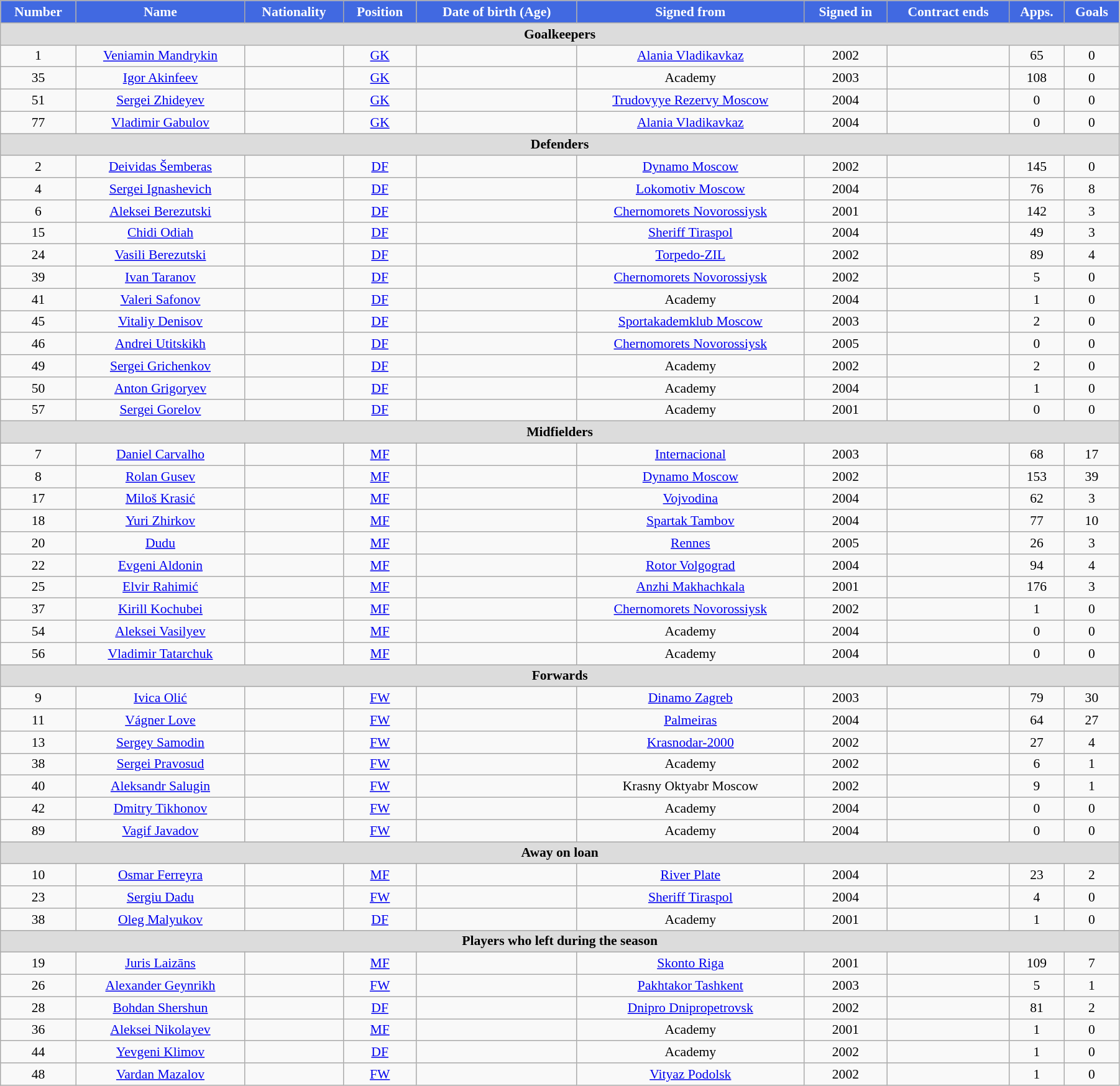<table class="wikitable"  style="text-align:center; font-size:90%; width:95%;">
<tr>
<th style="background:#4169E1; color:white; text-align:center;">Number</th>
<th style="background:#4169E1; color:white; text-align:center;">Name</th>
<th style="background:#4169E1; color:white; text-align:center;">Nationality</th>
<th style="background:#4169E1; color:white; text-align:center;">Position</th>
<th style="background:#4169E1; color:white; text-align:center;">Date of birth (Age)</th>
<th style="background:#4169E1; color:white; text-align:center;">Signed from</th>
<th style="background:#4169E1; color:white; text-align:center;">Signed in</th>
<th style="background:#4169E1; color:white; text-align:center;">Contract ends</th>
<th style="background:#4169E1; color:white; text-align:center;">Apps.</th>
<th style="background:#4169E1; color:white; text-align:center;">Goals</th>
</tr>
<tr>
<th colspan="11"  style="background:#dcdcdc; text-align:center;">Goalkeepers</th>
</tr>
<tr>
<td>1</td>
<td><a href='#'>Veniamin Mandrykin</a></td>
<td></td>
<td><a href='#'>GK</a></td>
<td></td>
<td><a href='#'>Alania Vladikavkaz</a></td>
<td>2002</td>
<td></td>
<td>65</td>
<td>0</td>
</tr>
<tr>
<td>35</td>
<td><a href='#'>Igor Akinfeev</a></td>
<td></td>
<td><a href='#'>GK</a></td>
<td></td>
<td>Academy</td>
<td>2003</td>
<td></td>
<td>108</td>
<td>0</td>
</tr>
<tr>
<td>51</td>
<td><a href='#'>Sergei Zhideyev</a></td>
<td></td>
<td><a href='#'>GK</a></td>
<td></td>
<td><a href='#'>Trudovyye Rezervy Moscow</a></td>
<td>2004</td>
<td></td>
<td>0</td>
<td>0</td>
</tr>
<tr>
<td>77</td>
<td><a href='#'>Vladimir Gabulov</a></td>
<td></td>
<td><a href='#'>GK</a></td>
<td></td>
<td><a href='#'>Alania Vladikavkaz</a></td>
<td>2004</td>
<td></td>
<td>0</td>
<td>0</td>
</tr>
<tr>
<th colspan="11"  style="background:#dcdcdc; text-align:center;">Defenders</th>
</tr>
<tr>
<td>2</td>
<td><a href='#'>Deividas Šemberas</a></td>
<td></td>
<td><a href='#'>DF</a></td>
<td></td>
<td><a href='#'>Dynamo Moscow</a></td>
<td>2002</td>
<td></td>
<td>145</td>
<td>0</td>
</tr>
<tr>
<td>4</td>
<td><a href='#'>Sergei Ignashevich</a></td>
<td></td>
<td><a href='#'>DF</a></td>
<td></td>
<td><a href='#'>Lokomotiv Moscow</a></td>
<td>2004</td>
<td></td>
<td>76</td>
<td>8</td>
</tr>
<tr>
<td>6</td>
<td><a href='#'>Aleksei Berezutski</a></td>
<td></td>
<td><a href='#'>DF</a></td>
<td></td>
<td><a href='#'>Chernomorets Novorossiysk</a></td>
<td>2001</td>
<td></td>
<td>142</td>
<td>3</td>
</tr>
<tr>
<td>15</td>
<td><a href='#'>Chidi Odiah</a></td>
<td></td>
<td><a href='#'>DF</a></td>
<td></td>
<td><a href='#'>Sheriff Tiraspol</a></td>
<td>2004</td>
<td></td>
<td>49</td>
<td>3</td>
</tr>
<tr>
<td>24</td>
<td><a href='#'>Vasili Berezutski</a></td>
<td></td>
<td><a href='#'>DF</a></td>
<td></td>
<td><a href='#'>Torpedo-ZIL</a></td>
<td>2002</td>
<td></td>
<td>89</td>
<td>4</td>
</tr>
<tr>
<td>39</td>
<td><a href='#'>Ivan Taranov</a></td>
<td></td>
<td><a href='#'>DF</a></td>
<td></td>
<td><a href='#'>Chernomorets Novorossiysk</a></td>
<td>2002</td>
<td></td>
<td>5</td>
<td>0</td>
</tr>
<tr>
<td>41</td>
<td><a href='#'>Valeri Safonov</a></td>
<td></td>
<td><a href='#'>DF</a></td>
<td></td>
<td>Academy</td>
<td>2004</td>
<td></td>
<td>1</td>
<td>0</td>
</tr>
<tr>
<td>45</td>
<td><a href='#'>Vitaliy Denisov</a></td>
<td></td>
<td><a href='#'>DF</a></td>
<td></td>
<td><a href='#'>Sportakademklub Moscow</a></td>
<td>2003</td>
<td></td>
<td>2</td>
<td>0</td>
</tr>
<tr>
<td>46</td>
<td><a href='#'>Andrei Utitskikh</a></td>
<td></td>
<td><a href='#'>DF</a></td>
<td></td>
<td><a href='#'>Chernomorets Novorossiysk</a></td>
<td>2005</td>
<td></td>
<td>0</td>
<td>0</td>
</tr>
<tr>
<td>49</td>
<td><a href='#'>Sergei Grichenkov</a></td>
<td></td>
<td><a href='#'>DF</a></td>
<td></td>
<td>Academy</td>
<td>2002</td>
<td></td>
<td>2</td>
<td>0</td>
</tr>
<tr>
<td>50</td>
<td><a href='#'>Anton Grigoryev</a></td>
<td></td>
<td><a href='#'>DF</a></td>
<td></td>
<td>Academy</td>
<td>2004</td>
<td></td>
<td>1</td>
<td>0</td>
</tr>
<tr>
<td>57</td>
<td><a href='#'>Sergei Gorelov</a></td>
<td></td>
<td><a href='#'>DF</a></td>
<td></td>
<td>Academy</td>
<td>2001</td>
<td></td>
<td>0</td>
<td>0</td>
</tr>
<tr>
<th colspan="11"  style="background:#dcdcdc; text-align:center;">Midfielders</th>
</tr>
<tr>
<td>7</td>
<td><a href='#'>Daniel Carvalho</a></td>
<td></td>
<td><a href='#'>MF</a></td>
<td></td>
<td><a href='#'>Internacional</a></td>
<td>2003</td>
<td></td>
<td>68</td>
<td>17</td>
</tr>
<tr>
<td>8</td>
<td><a href='#'>Rolan Gusev</a></td>
<td></td>
<td><a href='#'>MF</a></td>
<td></td>
<td><a href='#'>Dynamo Moscow</a></td>
<td>2002</td>
<td></td>
<td>153</td>
<td>39</td>
</tr>
<tr>
<td>17</td>
<td><a href='#'>Miloš Krasić</a></td>
<td></td>
<td><a href='#'>MF</a></td>
<td></td>
<td><a href='#'>Vojvodina</a></td>
<td>2004</td>
<td></td>
<td>62</td>
<td>3</td>
</tr>
<tr>
<td>18</td>
<td><a href='#'>Yuri Zhirkov</a></td>
<td></td>
<td><a href='#'>MF</a></td>
<td></td>
<td><a href='#'>Spartak Tambov</a></td>
<td>2004</td>
<td></td>
<td>77</td>
<td>10</td>
</tr>
<tr>
<td>20</td>
<td><a href='#'>Dudu</a></td>
<td></td>
<td><a href='#'>MF</a></td>
<td></td>
<td><a href='#'>Rennes</a></td>
<td>2005</td>
<td></td>
<td>26</td>
<td>3</td>
</tr>
<tr>
<td>22</td>
<td><a href='#'>Evgeni Aldonin</a></td>
<td></td>
<td><a href='#'>MF</a></td>
<td></td>
<td><a href='#'>Rotor Volgograd</a></td>
<td>2004</td>
<td></td>
<td>94</td>
<td>4</td>
</tr>
<tr>
<td>25</td>
<td><a href='#'>Elvir Rahimić</a></td>
<td></td>
<td><a href='#'>MF</a></td>
<td></td>
<td><a href='#'>Anzhi Makhachkala</a></td>
<td>2001</td>
<td></td>
<td>176</td>
<td>3</td>
</tr>
<tr>
<td>37</td>
<td><a href='#'>Kirill Kochubei</a></td>
<td></td>
<td><a href='#'>MF</a></td>
<td></td>
<td><a href='#'>Chernomorets Novorossiysk</a></td>
<td>2002</td>
<td></td>
<td>1</td>
<td>0</td>
</tr>
<tr>
<td>54</td>
<td><a href='#'>Aleksei Vasilyev</a></td>
<td></td>
<td><a href='#'>MF</a></td>
<td></td>
<td>Academy</td>
<td>2004</td>
<td></td>
<td>0</td>
<td>0</td>
</tr>
<tr>
<td>56</td>
<td><a href='#'>Vladimir Tatarchuk</a></td>
<td></td>
<td><a href='#'>MF</a></td>
<td></td>
<td>Academy</td>
<td>2004</td>
<td></td>
<td>0</td>
<td>0</td>
</tr>
<tr>
<th colspan="11"  style="background:#dcdcdc; text-align:center;">Forwards</th>
</tr>
<tr>
<td>9</td>
<td><a href='#'>Ivica Olić</a></td>
<td></td>
<td><a href='#'>FW</a></td>
<td></td>
<td><a href='#'>Dinamo Zagreb</a></td>
<td>2003</td>
<td></td>
<td>79</td>
<td>30</td>
</tr>
<tr>
<td>11</td>
<td><a href='#'>Vágner Love</a></td>
<td></td>
<td><a href='#'>FW</a></td>
<td></td>
<td><a href='#'>Palmeiras</a></td>
<td>2004</td>
<td></td>
<td>64</td>
<td>27</td>
</tr>
<tr>
<td>13</td>
<td><a href='#'>Sergey Samodin</a></td>
<td></td>
<td><a href='#'>FW</a></td>
<td></td>
<td><a href='#'>Krasnodar-2000</a></td>
<td>2002</td>
<td></td>
<td>27</td>
<td>4</td>
</tr>
<tr>
<td>38</td>
<td><a href='#'>Sergei Pravosud</a></td>
<td></td>
<td><a href='#'>FW</a></td>
<td></td>
<td>Academy</td>
<td>2002</td>
<td></td>
<td>6</td>
<td>1</td>
</tr>
<tr>
<td>40</td>
<td><a href='#'>Aleksandr Salugin</a></td>
<td></td>
<td><a href='#'>FW</a></td>
<td></td>
<td>Krasny Oktyabr Moscow</td>
<td>2002</td>
<td></td>
<td>9</td>
<td>1</td>
</tr>
<tr>
<td>42</td>
<td><a href='#'>Dmitry Tikhonov</a></td>
<td></td>
<td><a href='#'>FW</a></td>
<td></td>
<td>Academy</td>
<td>2004</td>
<td></td>
<td>0</td>
<td>0</td>
</tr>
<tr>
<td>89</td>
<td><a href='#'>Vagif Javadov</a></td>
<td></td>
<td><a href='#'>FW</a></td>
<td></td>
<td>Academy</td>
<td>2004</td>
<td></td>
<td>0</td>
<td>0</td>
</tr>
<tr>
<th colspan="11"  style="background:#dcdcdc; text-align:center;">Away on loan</th>
</tr>
<tr>
<td>10</td>
<td><a href='#'>Osmar Ferreyra</a></td>
<td></td>
<td><a href='#'>MF</a></td>
<td></td>
<td><a href='#'>River Plate</a></td>
<td>2004</td>
<td></td>
<td>23</td>
<td>2</td>
</tr>
<tr>
<td>23</td>
<td><a href='#'>Sergiu Dadu</a></td>
<td></td>
<td><a href='#'>FW</a></td>
<td></td>
<td><a href='#'>Sheriff Tiraspol</a></td>
<td>2004</td>
<td></td>
<td>4</td>
<td>0</td>
</tr>
<tr>
<td>38</td>
<td><a href='#'>Oleg Malyukov</a></td>
<td></td>
<td><a href='#'>DF</a></td>
<td></td>
<td>Academy</td>
<td>2001</td>
<td></td>
<td>1</td>
<td>0</td>
</tr>
<tr>
<th colspan="11"  style="background:#dcdcdc; text-align:center;">Players who left during the season</th>
</tr>
<tr>
<td>19</td>
<td><a href='#'>Juris Laizāns</a></td>
<td></td>
<td><a href='#'>MF</a></td>
<td></td>
<td><a href='#'>Skonto Riga</a></td>
<td>2001</td>
<td></td>
<td>109</td>
<td>7</td>
</tr>
<tr>
<td>26</td>
<td><a href='#'>Alexander Geynrikh</a></td>
<td></td>
<td><a href='#'>FW</a></td>
<td></td>
<td><a href='#'>Pakhtakor Tashkent</a></td>
<td>2003</td>
<td></td>
<td>5</td>
<td>1</td>
</tr>
<tr>
<td>28</td>
<td><a href='#'>Bohdan Shershun</a></td>
<td></td>
<td><a href='#'>DF</a></td>
<td></td>
<td><a href='#'>Dnipro Dnipropetrovsk</a></td>
<td>2002</td>
<td></td>
<td>81</td>
<td>2</td>
</tr>
<tr>
<td>36</td>
<td><a href='#'>Aleksei Nikolayev</a></td>
<td></td>
<td><a href='#'>MF</a></td>
<td></td>
<td>Academy</td>
<td>2001</td>
<td></td>
<td>1</td>
<td>0</td>
</tr>
<tr>
<td>44</td>
<td><a href='#'>Yevgeni Klimov</a></td>
<td></td>
<td><a href='#'>DF</a></td>
<td></td>
<td>Academy</td>
<td>2002</td>
<td></td>
<td>1</td>
<td>0</td>
</tr>
<tr>
<td>48</td>
<td><a href='#'>Vardan Mazalov</a></td>
<td></td>
<td><a href='#'>FW</a></td>
<td></td>
<td><a href='#'>Vityaz Podolsk</a></td>
<td>2002</td>
<td></td>
<td>1</td>
<td>0</td>
</tr>
</table>
